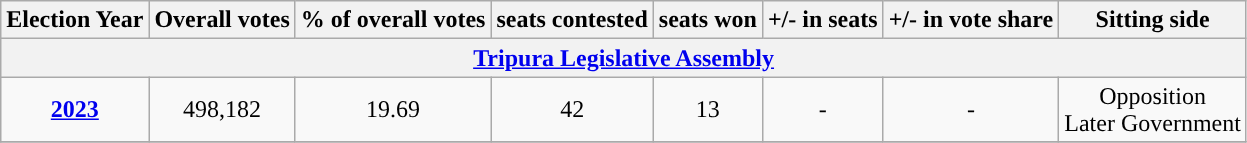<table class="wikitable" style="text-align:center">
<tr>
<th Style="background-color:">Election Year</th>
<th Style="background-color:">Overall votes</th>
<th Style="background-color:">% of overall votes</th>
<th Style="background-color:">seats contested</th>
<th Style="background-color:">seats won</th>
<th Style="background-color:">+/- in seats</th>
<th Style="background-color:">+/- in vote share</th>
<th Style="background-color:">Sitting side</th>
</tr>
<tr>
<th colspan=8><a href='#'>Tripura Legislative Assembly</a></th>
</tr>
<tr>
<td><a href='#'><strong>2023</strong></a></td>
<td>498,182</td>
<td>19.69</td>
<td>42</td>
<td>13</td>
<td>-</td>
<td>-</td>
<td>Opposition<br>Later
Government</td>
</tr>
<tr>
</tr>
</table>
